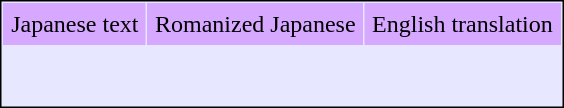<table align=center cellpadding="5" cellspacing="1" style="border:1px solid black; background-color:#e7e8ff;">
<tr align=center bgcolor=#d7a8ff>
<td>Japanese text</td>
<td>Romanized Japanese</td>
<td>English translation</td>
</tr>
<tr valign=top>
<td><br></td>
<td><br></td>
<td><br></td>
</tr>
<tr>
<td colspan=2></td>
</tr>
</table>
